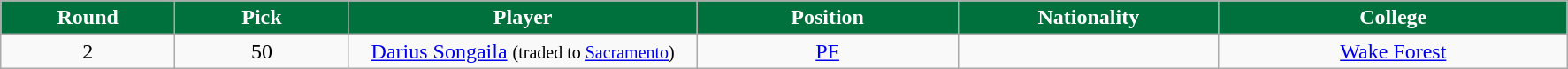<table class="wikitable sortable sortable">
<tr>
<th style="background:#00703C; color:white" width="10%">Round</th>
<th style="background:#00703C; color:white" width="10%">Pick</th>
<th style="background:#00703C; color:white" width="20%">Player</th>
<th style="background:#00703C; color:white" width="15%">Position</th>
<th style="background:#00703C; color:white" width="15%">Nationality</th>
<th style="background:#00703C; color:white" width="20%">College</th>
</tr>
<tr style="text-align: center">
<td>2</td>
<td>50</td>
<td><a href='#'>Darius Songaila</a> <small>(traded to <a href='#'>Sacramento</a>)</small></td>
<td><a href='#'>PF</a></td>
<td></td>
<td><a href='#'>Wake Forest</a></td>
</tr>
</table>
